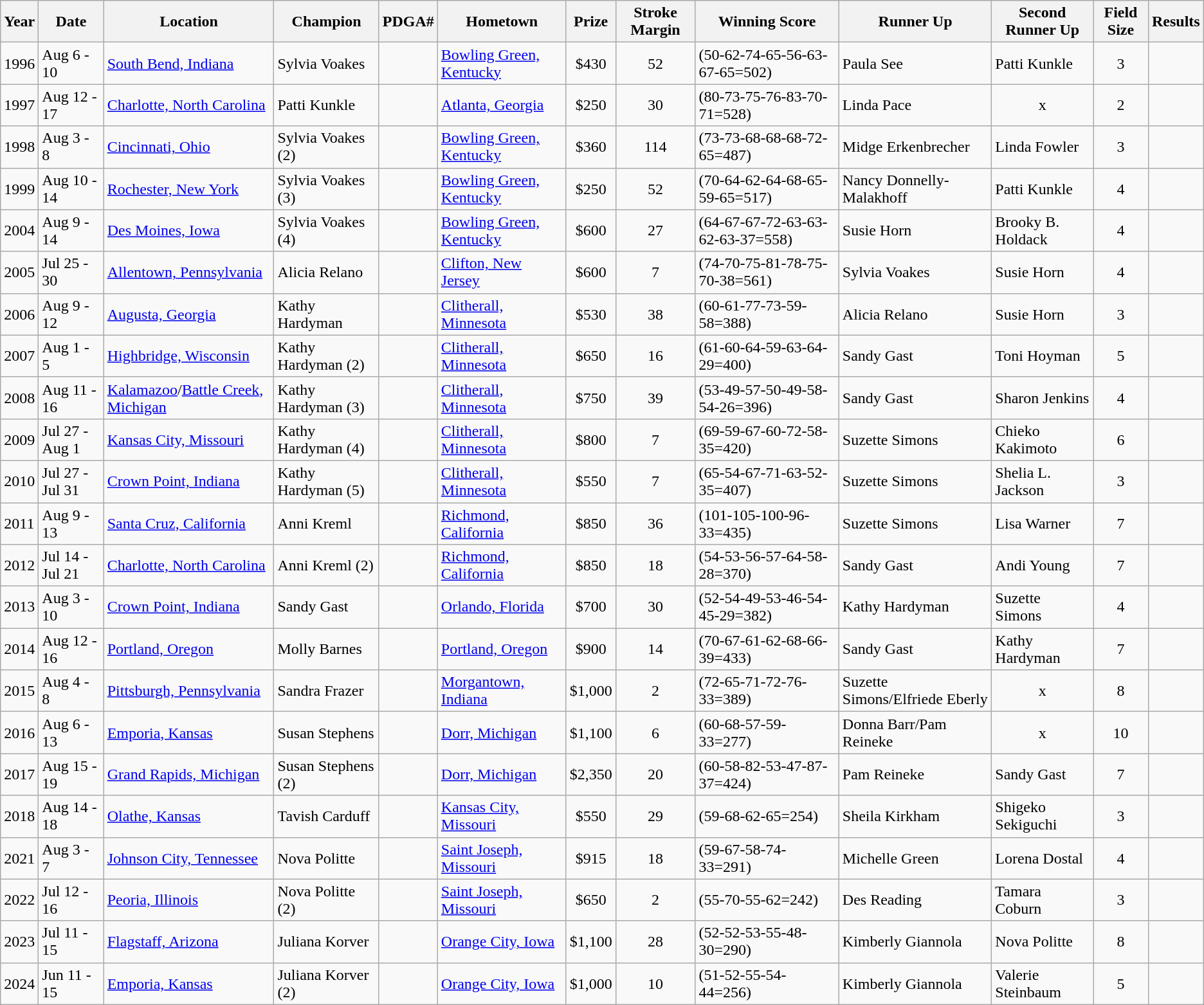<table class="wikitable">
<tr>
<th>Year</th>
<th>Date</th>
<th>Location</th>
<th>Champion</th>
<th>PDGA#</th>
<th>Hometown</th>
<th>Prize</th>
<th>Stroke Margin</th>
<th>Winning Score</th>
<th>Runner Up</th>
<th>Second Runner Up</th>
<th>Field Size</th>
<th>Results</th>
</tr>
<tr>
<td>1996</td>
<td>Aug 6 - 10</td>
<td><a href='#'>South Bend, Indiana</a></td>
<td>Sylvia Voakes</td>
<td></td>
<td><a href='#'>Bowling Green, Kentucky</a></td>
<td align="center">$430</td>
<td align="center">52</td>
<td>(50-62-74-65-56-63-67-65=502)</td>
<td>Paula See</td>
<td>Patti Kunkle</td>
<td align="center">3</td>
<td></td>
</tr>
<tr>
<td>1997</td>
<td>Aug 12 - 17</td>
<td><a href='#'>Charlotte, North Carolina</a></td>
<td>Patti Kunkle</td>
<td></td>
<td><a href='#'>Atlanta, Georgia</a></td>
<td align="center">$250</td>
<td align="center">30</td>
<td>(80-73-75-76-83-70-71=528)</td>
<td>Linda Pace</td>
<td align="center">x</td>
<td align="center">2</td>
<td></td>
</tr>
<tr>
<td>1998</td>
<td>Aug 3 - 8</td>
<td><a href='#'>Cincinnati, Ohio</a></td>
<td>Sylvia Voakes (2)</td>
<td></td>
<td><a href='#'>Bowling Green, Kentucky</a></td>
<td align="center">$360</td>
<td align="center">114</td>
<td>(73-73-68-68-68-72-65=487)</td>
<td>Midge Erkenbrecher</td>
<td>Linda Fowler</td>
<td align="center">3</td>
<td></td>
</tr>
<tr>
<td>1999</td>
<td>Aug 10 - 14</td>
<td><a href='#'>Rochester, New York</a></td>
<td>Sylvia Voakes (3)</td>
<td></td>
<td><a href='#'>Bowling Green, Kentucky</a></td>
<td align="center">$250</td>
<td align="center">52</td>
<td>(70-64-62-64-68-65-59-65=517)</td>
<td>Nancy Donnelly-Malakhoff</td>
<td>Patti Kunkle</td>
<td align="center">4</td>
<td></td>
</tr>
<tr>
<td>2004</td>
<td>Aug 9 - 14</td>
<td><a href='#'>Des Moines, Iowa</a></td>
<td>Sylvia Voakes (4)</td>
<td></td>
<td><a href='#'>Bowling Green, Kentucky</a></td>
<td align="center">$600</td>
<td align="center">27</td>
<td>(64-67-67-72-63-63-62-63-37=558)</td>
<td>Susie Horn</td>
<td>Brooky B. Holdack</td>
<td align="center">4</td>
<td></td>
</tr>
<tr>
<td>2005</td>
<td>Jul 25 - 30</td>
<td><a href='#'>Allentown, Pennsylvania</a></td>
<td>Alicia Relano</td>
<td></td>
<td><a href='#'>Clifton, New Jersey</a></td>
<td align="center">$600</td>
<td align="center">7</td>
<td>(74-70-75-81-78-75-70-38=561)</td>
<td>Sylvia Voakes</td>
<td>Susie Horn</td>
<td align="center">4</td>
<td></td>
</tr>
<tr>
<td>2006</td>
<td>Aug 9 - 12</td>
<td><a href='#'>Augusta, Georgia</a></td>
<td>Kathy Hardyman</td>
<td></td>
<td><a href='#'>Clitherall, Minnesota</a></td>
<td align="center">$530</td>
<td align="center">38</td>
<td>(60-61-77-73-59-58=388)</td>
<td>Alicia Relano</td>
<td>Susie Horn</td>
<td align="center">3</td>
<td></td>
</tr>
<tr>
<td>2007</td>
<td>Aug 1 - 5</td>
<td><a href='#'>Highbridge, Wisconsin</a></td>
<td>Kathy Hardyman (2)</td>
<td></td>
<td><a href='#'>Clitherall, Minnesota</a></td>
<td align="center">$650</td>
<td align="center">16</td>
<td>(61-60-64-59-63-64-29=400)</td>
<td>Sandy Gast</td>
<td>Toni Hoyman</td>
<td align="center">5</td>
<td></td>
</tr>
<tr>
<td>2008</td>
<td>Aug 11 - 16</td>
<td><a href='#'>Kalamazoo</a>/<a href='#'>Battle Creek, Michigan</a></td>
<td>Kathy Hardyman (3)</td>
<td></td>
<td><a href='#'>Clitherall, Minnesota</a></td>
<td align="center">$750</td>
<td align="center">39</td>
<td>(53-49-57-50-49-58-54-26=396)</td>
<td>Sandy Gast</td>
<td>Sharon Jenkins</td>
<td align="center">4</td>
<td></td>
</tr>
<tr>
<td>2009</td>
<td>Jul 27 - Aug 1</td>
<td><a href='#'>Kansas City, Missouri</a></td>
<td>Kathy Hardyman (4)</td>
<td></td>
<td><a href='#'>Clitherall, Minnesota</a></td>
<td align="center">$800</td>
<td align="center">7</td>
<td>(69-59-67-60-72-58-35=420)</td>
<td>Suzette Simons</td>
<td>Chieko Kakimoto</td>
<td align="center">6</td>
<td></td>
</tr>
<tr>
<td>2010</td>
<td>Jul 27 - Jul 31</td>
<td><a href='#'>Crown Point, Indiana</a></td>
<td>Kathy Hardyman (5)</td>
<td></td>
<td><a href='#'>Clitherall, Minnesota</a></td>
<td align="center">$550</td>
<td align="center">7</td>
<td>(65-54-67-71-63-52-35=407)</td>
<td>Suzette Simons</td>
<td>Shelia L. Jackson</td>
<td align="center">3</td>
<td></td>
</tr>
<tr>
<td>2011</td>
<td>Aug 9 - 13</td>
<td><a href='#'>Santa Cruz, California</a></td>
<td>Anni Kreml</td>
<td></td>
<td><a href='#'>Richmond, California</a></td>
<td align="center">$850</td>
<td align="center">36</td>
<td>(101-105-100-96-33=435)</td>
<td>Suzette Simons</td>
<td>Lisa Warner</td>
<td align="center">7</td>
<td></td>
</tr>
<tr>
<td>2012</td>
<td>Jul 14 - Jul 21</td>
<td><a href='#'>Charlotte, North Carolina</a></td>
<td>Anni Kreml (2)</td>
<td></td>
<td><a href='#'>Richmond, California</a></td>
<td align="center">$850</td>
<td align="center">18</td>
<td>(54-53-56-57-64-58-28=370)</td>
<td>Sandy Gast</td>
<td>Andi Young</td>
<td align="center">7</td>
<td></td>
</tr>
<tr>
<td>2013</td>
<td>Aug 3 - 10</td>
<td><a href='#'>Crown Point, Indiana</a></td>
<td>Sandy Gast</td>
<td></td>
<td><a href='#'>Orlando, Florida</a></td>
<td align="center">$700</td>
<td align="center">30</td>
<td>(52-54-49-53-46-54-45-29=382)</td>
<td>Kathy Hardyman</td>
<td>Suzette Simons</td>
<td align="center">4</td>
<td></td>
</tr>
<tr>
<td>2014</td>
<td>Aug 12 - 16</td>
<td><a href='#'>Portland, Oregon</a></td>
<td>Molly Barnes</td>
<td></td>
<td><a href='#'>Portland, Oregon</a></td>
<td align="center">$900</td>
<td align="center">14</td>
<td>(70-67-61-62-68-66-39=433)</td>
<td>Sandy Gast</td>
<td>Kathy Hardyman</td>
<td align="center">7</td>
<td></td>
</tr>
<tr>
<td>2015</td>
<td>Aug 4 - 8</td>
<td><a href='#'>Pittsburgh, Pennsylvania</a></td>
<td>Sandra Frazer</td>
<td></td>
<td><a href='#'>Morgantown, Indiana</a></td>
<td align="center">$1,000</td>
<td align="center">2</td>
<td>(72-65-71-72-76-33=389)</td>
<td>Suzette Simons/Elfriede Eberly</td>
<td align="center">x</td>
<td align="center">8</td>
<td></td>
</tr>
<tr>
<td>2016</td>
<td>Aug 6 - 13</td>
<td><a href='#'>Emporia, Kansas</a></td>
<td>Susan Stephens</td>
<td></td>
<td><a href='#'>Dorr, Michigan</a></td>
<td align="center">$1,100</td>
<td align="center">6</td>
<td>(60-68-57-59-33=277)</td>
<td>Donna Barr/Pam Reineke</td>
<td align="center">x</td>
<td align="center">10</td>
<td></td>
</tr>
<tr>
<td>2017</td>
<td>Aug 15 - 19</td>
<td><a href='#'>Grand Rapids, Michigan</a></td>
<td>Susan Stephens (2)</td>
<td></td>
<td><a href='#'>Dorr, Michigan</a></td>
<td align="center">$2,350</td>
<td align="center">20</td>
<td>(60-58-82-53-47-87-37=424)</td>
<td>Pam Reineke</td>
<td>Sandy Gast</td>
<td align="center">7</td>
<td></td>
</tr>
<tr>
<td>2018</td>
<td>Aug 14 - 18</td>
<td><a href='#'>Olathe, Kansas</a></td>
<td>Tavish Carduff</td>
<td></td>
<td><a href='#'>Kansas City, Missouri</a></td>
<td align="center">$550</td>
<td align="center">29</td>
<td>(59-68-62-65=254)</td>
<td>Sheila Kirkham</td>
<td>Shigeko Sekiguchi</td>
<td align="center">3</td>
<td></td>
</tr>
<tr>
<td>2021</td>
<td>Aug 3 - 7</td>
<td><a href='#'>Johnson City, Tennessee</a></td>
<td>Nova Politte</td>
<td></td>
<td><a href='#'>Saint Joseph, Missouri</a></td>
<td align="center">$915</td>
<td align="center">18</td>
<td>(59-67-58-74-33=291)</td>
<td>Michelle Green</td>
<td>Lorena Dostal</td>
<td align="center">4</td>
<td></td>
</tr>
<tr>
<td>2022</td>
<td>Jul 12 - 16</td>
<td><a href='#'>Peoria, Illinois</a></td>
<td>Nova Politte (2)</td>
<td></td>
<td><a href='#'>Saint Joseph, Missouri</a></td>
<td align="center">$650</td>
<td align="center">2</td>
<td>(55-70-55-62=242)</td>
<td>Des Reading</td>
<td>Tamara Coburn</td>
<td align="center">3</td>
<td></td>
</tr>
<tr>
<td>2023</td>
<td>Jul 11 - 15</td>
<td><a href='#'>Flagstaff, Arizona</a></td>
<td>Juliana Korver</td>
<td></td>
<td><a href='#'>Orange City, Iowa</a></td>
<td align="center">$1,100</td>
<td align="center">28</td>
<td>(52-52-53-55-48-30=290)</td>
<td>Kimberly Giannola</td>
<td>Nova Politte</td>
<td align="center">8</td>
<td></td>
</tr>
<tr>
<td>2024</td>
<td>Jun 11 - 15</td>
<td><a href='#'>Emporia, Kansas</a></td>
<td>Juliana Korver (2)</td>
<td></td>
<td><a href='#'>Orange City, Iowa</a></td>
<td align="center">$1,000</td>
<td align="center">10</td>
<td>(51-52-55-54-44=256)</td>
<td>Kimberly Giannola</td>
<td>Valerie Steinbaum</td>
<td align="center">5</td>
<td></td>
</tr>
</table>
